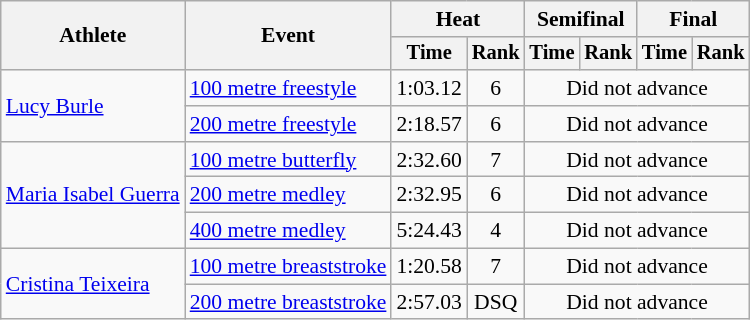<table class=wikitable style="font-size:90%">
<tr>
<th rowspan="2">Athlete</th>
<th rowspan="2">Event</th>
<th colspan="2">Heat</th>
<th colspan="2">Semifinal</th>
<th colspan="2">Final</th>
</tr>
<tr style="font-size:95%">
<th>Time</th>
<th>Rank</th>
<th>Time</th>
<th>Rank</th>
<th>Time</th>
<th>Rank</th>
</tr>
<tr align=center>
<td style="text-align:left;" rowspan="2"><a href='#'>Lucy Burle</a></td>
<td style="text-align:left;"><a href='#'>100 metre freestyle</a></td>
<td>1:03.12</td>
<td>6</td>
<td colspan=4>Did not advance</td>
</tr>
<tr align=center>
<td style="text-align:left;"><a href='#'>200 metre freestyle</a></td>
<td>2:18.57</td>
<td>6</td>
<td colspan=4>Did not advance</td>
</tr>
<tr align=center>
<td style="text-align:left;" rowspan="3"><a href='#'>Maria Isabel Guerra</a></td>
<td style="text-align:left;"><a href='#'>100 metre butterfly</a></td>
<td>2:32.60</td>
<td>7</td>
<td colspan=4>Did not advance</td>
</tr>
<tr align=center>
<td align=left><a href='#'>200 metre medley</a></td>
<td>2:32.95</td>
<td>6</td>
<td colspan=4>Did not advance</td>
</tr>
<tr align=center>
<td align=left><a href='#'>400 metre medley</a></td>
<td>5:24.43</td>
<td>4</td>
<td colspan=4>Did not advance</td>
</tr>
<tr align=center>
<td style="text-align:left;" rowspan="2"><a href='#'>Cristina Teixeira</a></td>
<td align=left><a href='#'>100 metre breaststroke</a></td>
<td>1:20.58</td>
<td>7</td>
<td colspan=4>Did not advance</td>
</tr>
<tr align=center>
<td align=left><a href='#'>200 metre breaststroke</a></td>
<td>2:57.03</td>
<td>DSQ</td>
<td colspan=4>Did not advance</td>
</tr>
</table>
